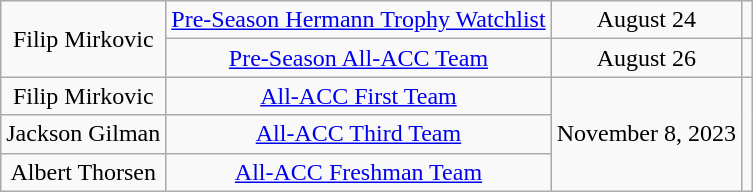<table class="wikitable sortable" style="text-align: center">
<tr>
<td rowspan=2>Filip Mirkovic</td>
<td><a href='#'>Pre-Season Hermann Trophy Watchlist</a></td>
<td>August 24</td>
<td></td>
</tr>
<tr>
<td><a href='#'>Pre-Season All-ACC Team</a></td>
<td>August 26</td>
<td></td>
</tr>
<tr>
<td>Filip Mirkovic</td>
<td><a href='#'>All-ACC First Team</a></td>
<td rowspan=3>November 8, 2023</td>
<td rowspan=3></td>
</tr>
<tr>
<td>Jackson Gilman</td>
<td><a href='#'>All-ACC Third Team</a></td>
</tr>
<tr>
<td>Albert Thorsen</td>
<td><a href='#'>All-ACC Freshman Team</a></td>
</tr>
</table>
